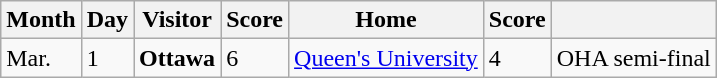<table class="wikitable">
<tr>
<th>Month</th>
<th>Day</th>
<th>Visitor</th>
<th>Score</th>
<th>Home</th>
<th>Score</th>
<th></th>
</tr>
<tr>
<td valign=top>Mar.</td>
<td>1</td>
<td><strong>Ottawa</strong></td>
<td>6</td>
<td><a href='#'>Queen's University</a></td>
<td>4</td>
<td>OHA semi-final</td>
</tr>
</table>
